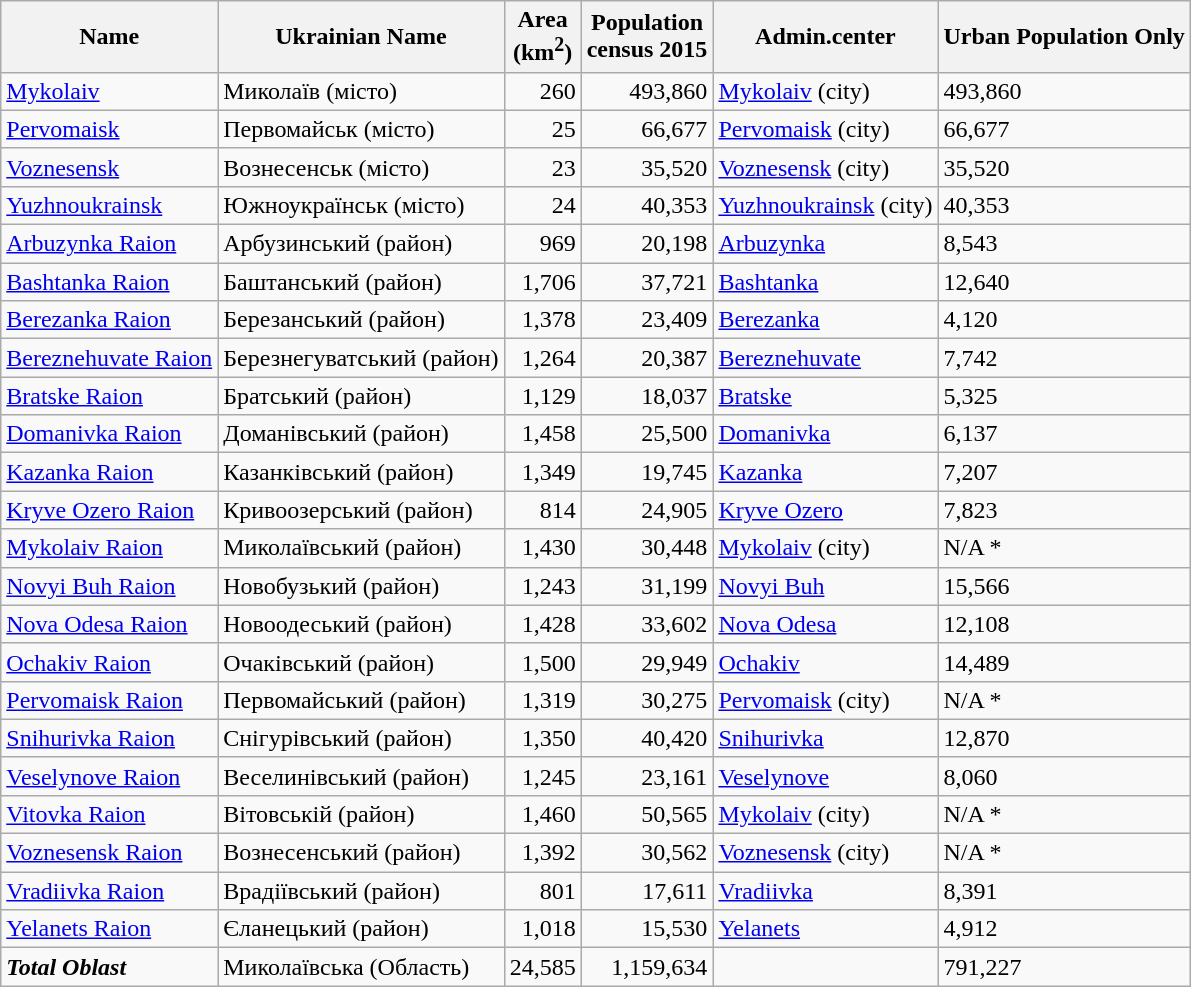<table class="sortable wikitable">
<tr>
<th>Name</th>
<th>Ukrainian Name</th>
<th>Area <br>(km<sup>2</sup>)</th>
<th>Population<br>census 2015</th>
<th>Admin.center</th>
<th>Urban Population Only</th>
</tr>
<tr>
<td><a href='#'>Mykolaiv</a></td>
<td>Миколаїв (місто)</td>
<td align="right">260</td>
<td align="right">493,860</td>
<td><a href='#'>Mykolaiv</a> (city)</td>
<td>493,860</td>
</tr>
<tr>
<td><a href='#'>Pervomaisk</a></td>
<td>Первомайськ (місто)</td>
<td align="right">25</td>
<td align="right">66,677</td>
<td><a href='#'>Pervomaisk</a> (city)</td>
<td>66,677</td>
</tr>
<tr>
<td><a href='#'>Voznesensk</a></td>
<td>Вознесенськ (місто)</td>
<td align="right">23</td>
<td align="right">35,520</td>
<td><a href='#'>Voznesensk</a> (city)</td>
<td>35,520</td>
</tr>
<tr>
<td><a href='#'>Yuzhnoukrainsk</a></td>
<td>Южноукраїнськ (місто)</td>
<td align="right">24</td>
<td align="right">40,353</td>
<td><a href='#'>Yuzhnoukrainsk</a> (city)</td>
<td>40,353</td>
</tr>
<tr>
<td><a href='#'>Arbuzynka Raion</a></td>
<td>Арбузинський (район)</td>
<td align="right">969</td>
<td align="right">20,198</td>
<td><a href='#'>Arbuzynka</a></td>
<td>8,543</td>
</tr>
<tr>
<td><a href='#'>Bashtanka Raion</a></td>
<td>Баштанський (район)</td>
<td align="right">1,706</td>
<td align="right">37,721</td>
<td><a href='#'>Bashtanka</a></td>
<td>12,640</td>
</tr>
<tr>
<td><a href='#'>Berezanka Raion</a></td>
<td>Березанський (район)</td>
<td align="right">1,378</td>
<td align="right">23,409</td>
<td><a href='#'>Berezanka</a></td>
<td>4,120</td>
</tr>
<tr>
<td><a href='#'>Bereznehuvate Raion</a></td>
<td>Березнегуватський (район)</td>
<td align="right">1,264</td>
<td align="right">20,387</td>
<td><a href='#'>Bereznehuvate</a></td>
<td>7,742</td>
</tr>
<tr>
<td><a href='#'>Bratske Raion</a></td>
<td>Братський (район)</td>
<td align="right">1,129</td>
<td align="right">18,037</td>
<td><a href='#'>Bratske</a></td>
<td>5,325</td>
</tr>
<tr>
<td><a href='#'>Domanivka Raion</a></td>
<td>Доманівський (район)</td>
<td align="right">1,458</td>
<td align="right">25,500</td>
<td><a href='#'>Domanivka</a></td>
<td>6,137</td>
</tr>
<tr>
<td><a href='#'>Kazanka Raion</a></td>
<td>Казанківський (район)</td>
<td align="right">1,349</td>
<td align="right">19,745</td>
<td><a href='#'>Kazanka</a></td>
<td>7,207</td>
</tr>
<tr>
<td><a href='#'>Kryve Ozero Raion</a></td>
<td>Кривоозерський (район)</td>
<td align="right">814</td>
<td align="right">24,905</td>
<td><a href='#'>Kryve Ozero</a></td>
<td>7,823</td>
</tr>
<tr>
<td><a href='#'>Mykolaiv Raion</a></td>
<td>Миколаївський (район)</td>
<td align="right">1,430</td>
<td align="right">30,448</td>
<td><a href='#'>Mykolaiv</a> (city)</td>
<td>N/A *</td>
</tr>
<tr>
<td><a href='#'>Novyi Buh Raion</a></td>
<td>Новобузький (район)</td>
<td align="right">1,243</td>
<td align="right">31,199</td>
<td><a href='#'>Novyi Buh</a></td>
<td>15,566</td>
</tr>
<tr>
<td><a href='#'>Nova Odesa Raion</a></td>
<td>Новоодеський (район)</td>
<td align="right">1,428</td>
<td align="right">33,602</td>
<td><a href='#'>Nova Odesa</a></td>
<td>12,108</td>
</tr>
<tr>
<td><a href='#'>Ochakiv Raion</a></td>
<td>Очаківський (район)</td>
<td align="right">1,500</td>
<td align="right">29,949</td>
<td><a href='#'>Ochakiv</a></td>
<td>14,489</td>
</tr>
<tr>
<td><a href='#'>Pervomaisk Raion</a></td>
<td>Первомайський (район)</td>
<td align="right">1,319</td>
<td align="right">30,275</td>
<td><a href='#'>Pervomaisk</a> (city)</td>
<td>N/A *</td>
</tr>
<tr>
<td><a href='#'>Snihurivka Raion</a></td>
<td>Снігурівський (район)</td>
<td align="right">1,350</td>
<td align="right">40,420</td>
<td><a href='#'>Snihurivka</a></td>
<td>12,870</td>
</tr>
<tr>
<td><a href='#'>Veselynove Raion</a></td>
<td>Веселинівський (район)</td>
<td align="right">1,245</td>
<td align="right">23,161</td>
<td><a href='#'>Veselynove</a></td>
<td>8,060</td>
</tr>
<tr>
<td><a href='#'>Vitovka Raion</a></td>
<td>Вітовській (район)</td>
<td align="right">1,460</td>
<td align="right">50,565</td>
<td><a href='#'>Mykolaiv</a> (city)</td>
<td>N/A *</td>
</tr>
<tr>
<td><a href='#'>Voznesensk Raion</a></td>
<td>Вознесенський (район)</td>
<td align="right">1,392</td>
<td align="right">30,562</td>
<td><a href='#'>Voznesensk</a> (city)</td>
<td>N/A *</td>
</tr>
<tr>
<td><a href='#'>Vradiivka Raion</a></td>
<td>Врадіївський (район)</td>
<td align="right">801</td>
<td align="right">17,611</td>
<td><a href='#'>Vradiivka</a></td>
<td>8,391</td>
</tr>
<tr>
<td><a href='#'>Yelanets Raion</a></td>
<td>Єланецький (район)</td>
<td align="right">1,018</td>
<td align="right">15,530</td>
<td><a href='#'>Yelanets</a></td>
<td>4,912</td>
</tr>
<tr>
<td><strong><em>Total Oblast</em></strong></td>
<td>Миколаївська (Область)</td>
<td align="right">24,585</td>
<td align="right">1,159,634</td>
<td></td>
<td>791,227</td>
</tr>
</table>
